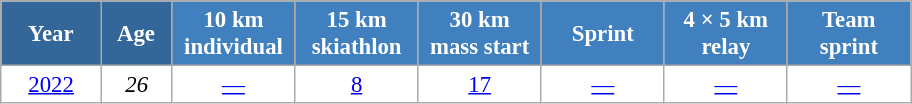<table class="wikitable" style="font-size:95%; text-align:center; border:grey solid 1px; border-collapse:collapse; background:#ffffff;">
<tr>
<th style="background-color:#369; color:white; width:60px;"> Year </th>
<th style="background-color:#369; color:white; width:40px;"> Age </th>
<th style="background-color:#4180be; color:white; width:75px;"> 10 km <br> individual </th>
<th style="background-color:#4180be; color:white; width:75px;"> 15 km <br> skiathlon </th>
<th style="background-color:#4180be; color:white; width:75px;"> 30 km <br> mass start </th>
<th style="background-color:#4180be; color:white; width:75px;"> Sprint </th>
<th style="background-color:#4180be; color:white; width:75px;"> 4 × 5 km <br> relay </th>
<th style="background-color:#4180be; color:white; width:75px;"> Team <br> sprint </th>
</tr>
<tr>
<td><a href='#'>2022</a></td>
<td><em>26</em></td>
<td><a href='#'>—</a></td>
<td><a href='#'>8</a></td>
<td><a href='#'>17</a></td>
<td><a href='#'>—</a></td>
<td><a href='#'>—</a></td>
<td><a href='#'>—</a></td>
</tr>
</table>
